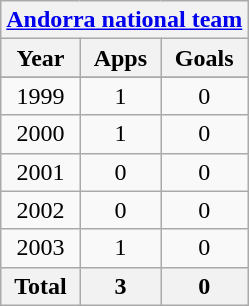<table class="wikitable" style="text-align:center">
<tr>
<th colspan=3><a href='#'>Andorra national team</a></th>
</tr>
<tr>
<th>Year</th>
<th>Apps</th>
<th>Goals</th>
</tr>
<tr>
</tr>
<tr>
<td>1999</td>
<td>1</td>
<td>0</td>
</tr>
<tr>
<td>2000</td>
<td>1</td>
<td>0</td>
</tr>
<tr>
<td>2001</td>
<td>0</td>
<td>0</td>
</tr>
<tr>
<td>2002</td>
<td>0</td>
<td>0</td>
</tr>
<tr>
<td>2003</td>
<td>1</td>
<td>0</td>
</tr>
<tr>
<th>Total</th>
<th>3</th>
<th>0</th>
</tr>
</table>
